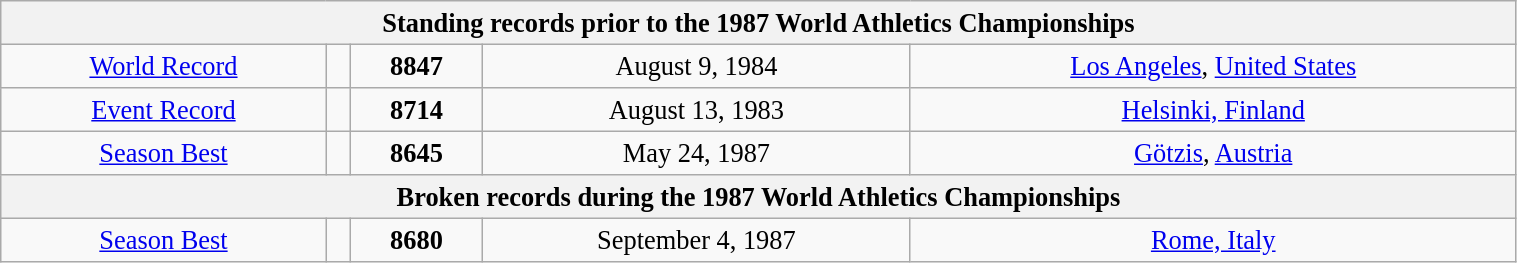<table class="wikitable" style=" text-align:center; font-size:110%;" width="80%">
<tr>
<th colspan="5">Standing records prior to the 1987 World Athletics Championships</th>
</tr>
<tr>
<td><a href='#'>World Record</a></td>
<td></td>
<td><strong>8847</strong></td>
<td>August 9, 1984</td>
<td> <a href='#'>Los Angeles</a>, <a href='#'>United States</a></td>
</tr>
<tr>
<td><a href='#'>Event Record</a></td>
<td></td>
<td><strong>8714</strong></td>
<td>August 13, 1983</td>
<td> <a href='#'>Helsinki, Finland</a></td>
</tr>
<tr>
<td><a href='#'>Season Best</a></td>
<td></td>
<td><strong>8645</strong></td>
<td>May 24, 1987</td>
<td> <a href='#'>Götzis</a>, <a href='#'>Austria</a></td>
</tr>
<tr>
<th colspan="5">Broken records during the 1987 World Athletics Championships</th>
</tr>
<tr>
<td><a href='#'>Season Best</a></td>
<td></td>
<td><strong>8680</strong></td>
<td>September 4, 1987</td>
<td> <a href='#'>Rome, Italy</a></td>
</tr>
</table>
